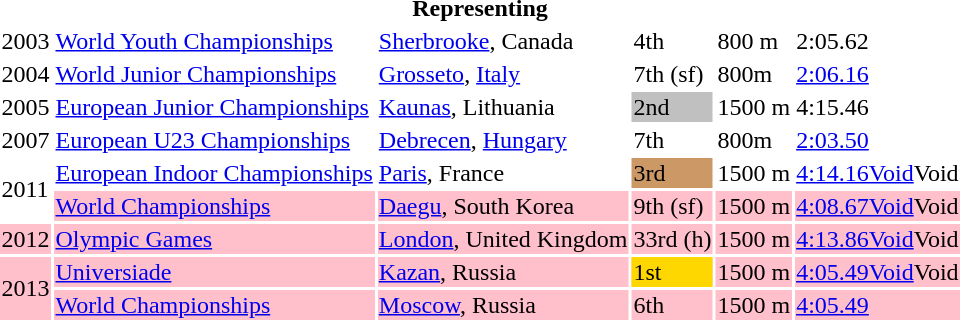<table>
<tr>
<th colspan="6">Representing </th>
</tr>
<tr>
<td>2003</td>
<td><a href='#'>World Youth Championships</a></td>
<td><a href='#'>Sherbrooke</a>, Canada</td>
<td>4th</td>
<td>800 m</td>
<td>2:05.62</td>
</tr>
<tr>
<td>2004</td>
<td><a href='#'>World Junior Championships</a></td>
<td><a href='#'>Grosseto</a>, <a href='#'>Italy</a></td>
<td>7th (sf)</td>
<td>800m</td>
<td><a href='#'>2:06.16</a></td>
</tr>
<tr>
<td>2005</td>
<td><a href='#'>European Junior Championships</a></td>
<td><a href='#'>Kaunas</a>, Lithuania</td>
<td bgcolor="silver">2nd</td>
<td>1500 m</td>
<td>4:15.46</td>
</tr>
<tr>
<td>2007</td>
<td><a href='#'>European U23 Championships</a></td>
<td><a href='#'>Debrecen</a>, <a href='#'>Hungary</a></td>
<td>7th</td>
<td>800m</td>
<td><a href='#'>2:03.50</a></td>
</tr>
<tr>
<td rowspan=2>2011</td>
<td><a href='#'>European Indoor Championships</a></td>
<td><a href='#'>Paris</a>, France</td>
<td bgcolor="CC9966">3rd</td>
<td>1500 m</td>
<td><a href='#'>4:14.16Void</a>Void</td>
</tr>
<tr bgcolor=pink>
<td><a href='#'>World Championships</a></td>
<td><a href='#'>Daegu</a>, South Korea</td>
<td>9th (sf)</td>
<td>1500 m</td>
<td><a href='#'>4:08.67Void</a>Void</td>
</tr>
<tr bgcolor=pink>
<td>2012</td>
<td><a href='#'>Olympic Games</a></td>
<td><a href='#'>London</a>, United Kingdom</td>
<td>33rd (h)</td>
<td>1500 m</td>
<td><a href='#'>4:13.86Void</a>Void</td>
</tr>
<tr bgcolor=pink>
<td rowspan=2>2013</td>
<td><a href='#'>Universiade</a></td>
<td><a href='#'>Kazan</a>, Russia</td>
<td bgcolor=gold>1st</td>
<td>1500 m</td>
<td><a href='#'>4:05.49Void</a>Void</td>
</tr>
<tr bgcolor=pink>
<td><a href='#'>World Championships</a></td>
<td><a href='#'>Moscow</a>, Russia</td>
<td>6th</td>
<td>1500 m</td>
<td><a href='#'>4:05.49</a></td>
</tr>
</table>
